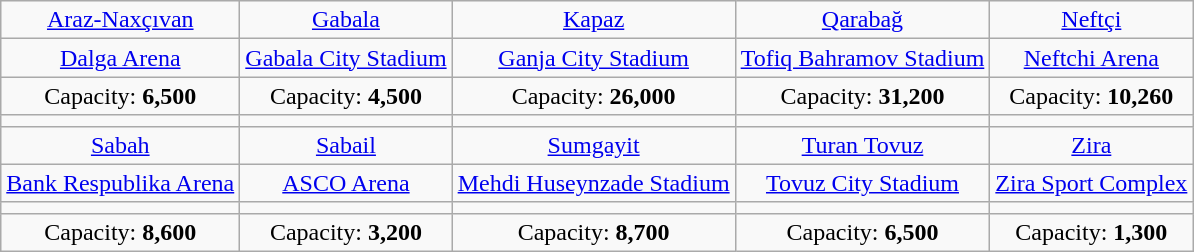<table class="wikitable" style="text-align:center">
<tr>
<td><a href='#'>Araz-Naxçıvan</a></td>
<td><a href='#'>Gabala</a></td>
<td><a href='#'>Kapaz</a></td>
<td><a href='#'>Qarabağ</a></td>
<td><a href='#'>Neftçi</a></td>
</tr>
<tr>
<td><a href='#'>Dalga Arena</a></td>
<td><a href='#'>Gabala City Stadium</a></td>
<td><a href='#'>Ganja City Stadium</a></td>
<td><a href='#'>Tofiq Bahramov Stadium</a></td>
<td><a href='#'>Neftchi Arena</a></td>
</tr>
<tr>
<td>Capacity: <strong>6,500</strong></td>
<td>Capacity: <strong>4,500</strong></td>
<td>Capacity: <strong>26,000</strong></td>
<td>Capacity: <strong>31,200</strong></td>
<td>Capacity: <strong>10,260</strong></td>
</tr>
<tr>
<td></td>
<td></td>
<td></td>
<td></td>
<td></td>
</tr>
<tr>
<td><a href='#'>Sabah</a></td>
<td><a href='#'>Sabail</a></td>
<td><a href='#'>Sumgayit</a></td>
<td><a href='#'>Turan Tovuz</a></td>
<td><a href='#'>Zira</a></td>
</tr>
<tr>
<td><a href='#'>Bank Respublika Arena</a></td>
<td><a href='#'>ASCO Arena</a></td>
<td><a href='#'>Mehdi Huseynzade Stadium</a></td>
<td><a href='#'>Tovuz City Stadium</a></td>
<td><a href='#'>Zira Sport Complex</a></td>
</tr>
<tr>
<td></td>
<td></td>
<td></td>
<td></td>
<td></td>
</tr>
<tr>
<td>Capacity: <strong>8,600</strong></td>
<td>Capacity: <strong>3,200</strong></td>
<td>Capacity: <strong>8,700</strong></td>
<td>Capacity: <strong>6,500</strong></td>
<td>Capacity: <strong>1,300</strong></td>
</tr>
</table>
